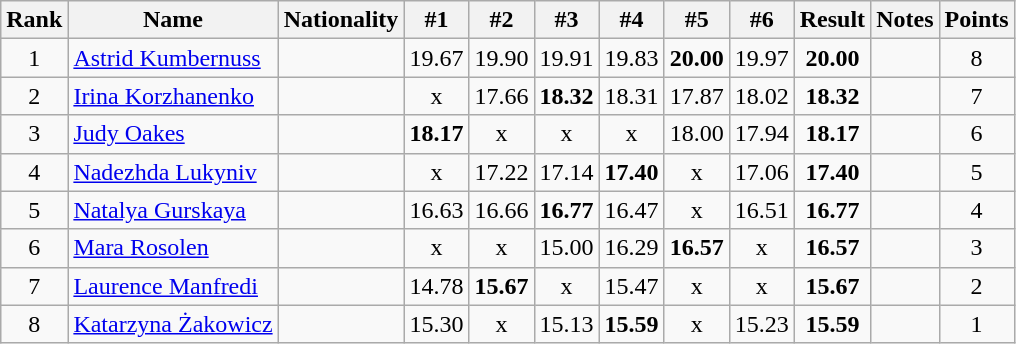<table class="wikitable sortable" style="text-align:center">
<tr>
<th>Rank</th>
<th>Name</th>
<th>Nationality</th>
<th>#1</th>
<th>#2</th>
<th>#3</th>
<th>#4</th>
<th>#5</th>
<th>#6</th>
<th>Result</th>
<th>Notes</th>
<th>Points</th>
</tr>
<tr>
<td>1</td>
<td align=left><a href='#'>Astrid Kumbernuss</a></td>
<td align=left></td>
<td>19.67</td>
<td>19.90</td>
<td>19.91</td>
<td>19.83</td>
<td><strong>20.00</strong></td>
<td>19.97</td>
<td><strong>20.00</strong></td>
<td></td>
<td>8</td>
</tr>
<tr>
<td>2</td>
<td align=left><a href='#'>Irina Korzhanenko</a></td>
<td align=left></td>
<td>x</td>
<td>17.66</td>
<td><strong>18.32</strong></td>
<td>18.31</td>
<td>17.87</td>
<td>18.02</td>
<td><strong>18.32</strong></td>
<td></td>
<td>7</td>
</tr>
<tr>
<td>3</td>
<td align=left><a href='#'>Judy Oakes</a></td>
<td align=left></td>
<td><strong>18.17</strong></td>
<td>x</td>
<td>x</td>
<td>x</td>
<td>18.00</td>
<td>17.94</td>
<td><strong>18.17</strong></td>
<td></td>
<td>6</td>
</tr>
<tr>
<td>4</td>
<td align=left><a href='#'>Nadezhda Lukyniv</a></td>
<td align=left></td>
<td>x</td>
<td>17.22</td>
<td>17.14</td>
<td><strong>17.40</strong></td>
<td>x</td>
<td>17.06</td>
<td><strong>17.40</strong></td>
<td></td>
<td>5</td>
</tr>
<tr>
<td>5</td>
<td align=left><a href='#'>Natalya Gurskaya</a></td>
<td align=left></td>
<td>16.63</td>
<td>16.66</td>
<td><strong>16.77</strong></td>
<td>16.47</td>
<td>x</td>
<td>16.51</td>
<td><strong>16.77</strong></td>
<td></td>
<td>4</td>
</tr>
<tr>
<td>6</td>
<td align=left><a href='#'>Mara Rosolen</a></td>
<td align=left></td>
<td>x</td>
<td>x</td>
<td>15.00</td>
<td>16.29</td>
<td><strong>16.57</strong></td>
<td>x</td>
<td><strong>16.57</strong></td>
<td></td>
<td>3</td>
</tr>
<tr>
<td>7</td>
<td align=left><a href='#'>Laurence Manfredi</a></td>
<td align=left></td>
<td>14.78</td>
<td><strong>15.67</strong></td>
<td>x</td>
<td>15.47</td>
<td>x</td>
<td>x</td>
<td><strong>15.67</strong></td>
<td></td>
<td>2</td>
</tr>
<tr>
<td>8</td>
<td align=left><a href='#'>Katarzyna Żakowicz</a></td>
<td align=left></td>
<td>15.30</td>
<td>x</td>
<td>15.13</td>
<td><strong>15.59</strong></td>
<td>x</td>
<td>15.23</td>
<td><strong>15.59</strong></td>
<td></td>
<td>1</td>
</tr>
</table>
